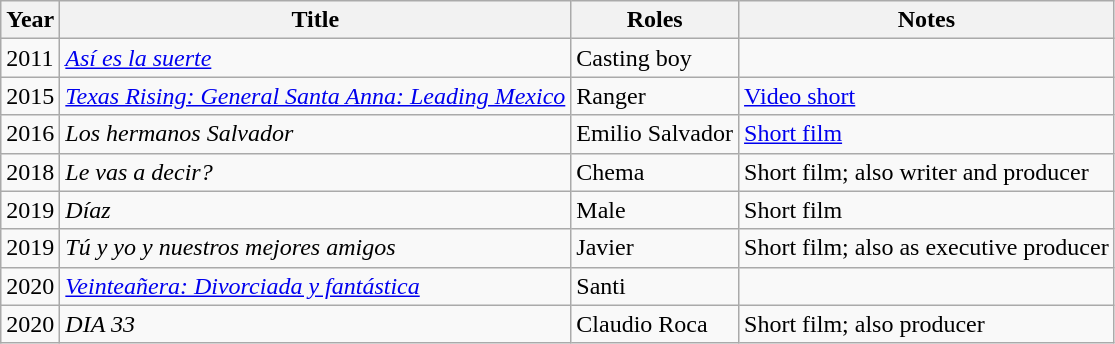<table class="wikitable sortable">
<tr>
<th>Year</th>
<th>Title</th>
<th>Roles</th>
<th>Notes</th>
</tr>
<tr>
<td>2011</td>
<td><em><a href='#'>Así es la suerte</a></em></td>
<td>Casting boy</td>
<td></td>
</tr>
<tr>
<td>2015</td>
<td><em><a href='#'>Texas Rising: General Santa Anna: Leading Mexico</a></em></td>
<td>Ranger</td>
<td><a href='#'>Video short</a></td>
</tr>
<tr>
<td>2016</td>
<td><em>Los hermanos Salvador</em></td>
<td>Emilio Salvador</td>
<td><a href='#'>Short film</a></td>
</tr>
<tr>
<td>2018</td>
<td><em>Le vas a decir? </em></td>
<td>Chema</td>
<td>Short film; also writer and producer</td>
</tr>
<tr>
<td>2019</td>
<td><em>Díaz </em></td>
<td>Male</td>
<td>Short film</td>
</tr>
<tr>
<td>2019</td>
<td><em>Tú y yo y nuestros mejores amigos</em></td>
<td>Javier</td>
<td>Short film; also as executive producer</td>
</tr>
<tr>
<td>2020</td>
<td><em><a href='#'>Veinteañera: Divorciada y fantástica</a></em></td>
<td>Santi</td>
<td></td>
</tr>
<tr>
<td>2020</td>
<td><em>DIA 33</em></td>
<td>Claudio Roca</td>
<td>Short film; also  producer</td>
</tr>
</table>
